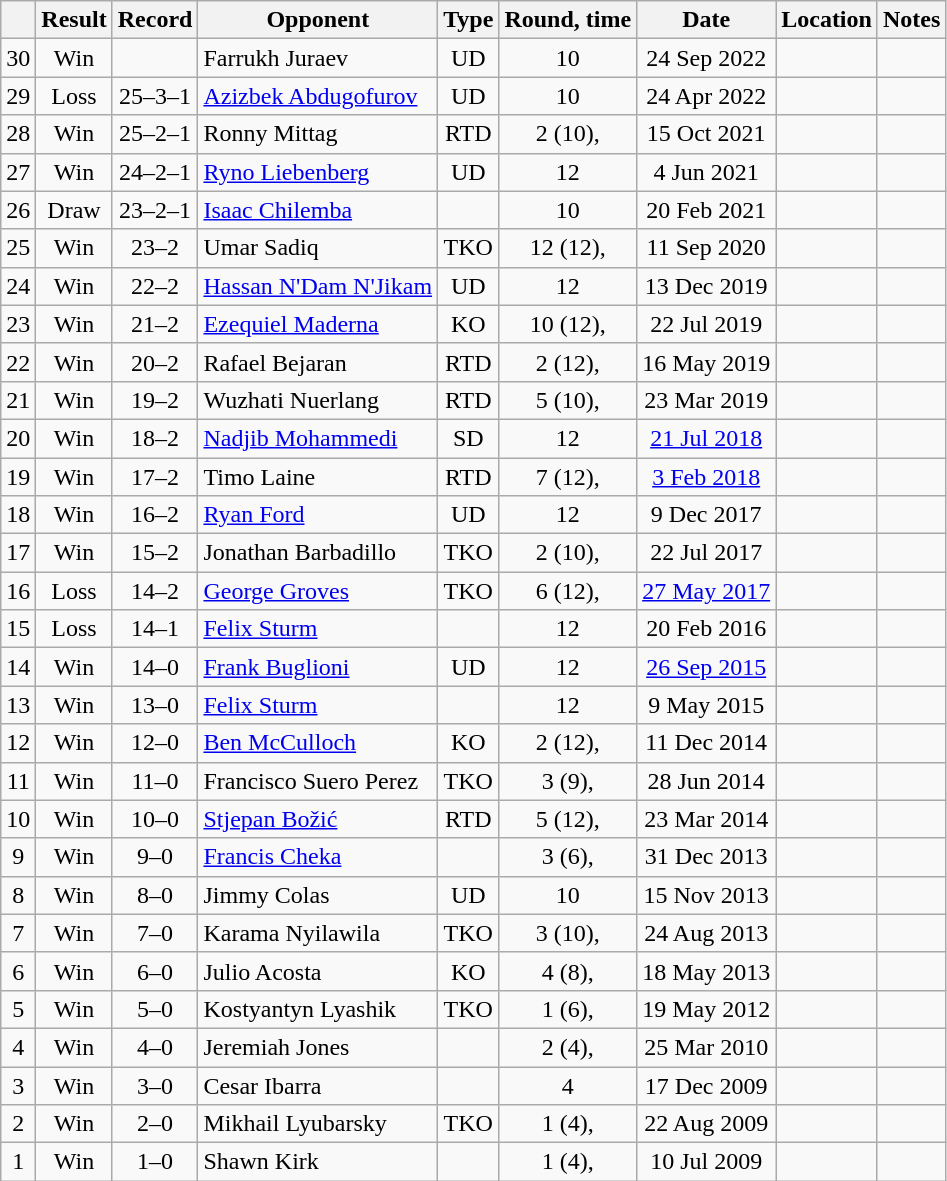<table class=wikitable style=text-align:center>
<tr>
<th></th>
<th>Result</th>
<th>Record</th>
<th>Opponent</th>
<th>Type</th>
<th>Round, time</th>
<th>Date</th>
<th>Location</th>
<th>Notes</th>
</tr>
<tr>
<td>30</td>
<td>Win</td>
<td></td>
<td align=left>Farrukh Juraev</td>
<td>UD</td>
<td>10</td>
<td>24 Sep 2022</td>
<td align=left></td>
<td align=left></td>
</tr>
<tr>
<td>29</td>
<td>Loss</td>
<td>25–3–1</td>
<td align=left><a href='#'>Azizbek Abdugofurov</a></td>
<td>UD</td>
<td>10</td>
<td>24 Apr 2022</td>
<td align=left></td>
<td align=left></td>
</tr>
<tr>
<td>28</td>
<td>Win</td>
<td>25–2–1</td>
<td align=left>Ronny Mittag</td>
<td>RTD</td>
<td>2 (10), </td>
<td>15 Oct 2021</td>
<td align=left></td>
<td align=left></td>
</tr>
<tr>
<td>27</td>
<td>Win</td>
<td>24–2–1</td>
<td align=left><a href='#'>Ryno Liebenberg</a></td>
<td>UD</td>
<td>12</td>
<td>4 Jun 2021</td>
<td align=left></td>
<td align=left></td>
</tr>
<tr>
<td>26</td>
<td>Draw</td>
<td>23–2–1</td>
<td align=left><a href='#'>Isaac Chilemba</a></td>
<td></td>
<td>10</td>
<td>20 Feb 2021</td>
<td align=left></td>
<td align=left></td>
</tr>
<tr>
<td>25</td>
<td>Win</td>
<td>23–2</td>
<td align=left>Umar Sadiq</td>
<td>TKO</td>
<td>12 (12), </td>
<td>11 Sep 2020</td>
<td align=left></td>
<td align=left></td>
</tr>
<tr>
<td>24</td>
<td>Win</td>
<td>22–2</td>
<td align=left><a href='#'>Hassan N'Dam N'Jikam</a></td>
<td>UD</td>
<td>12</td>
<td>13 Dec 2019</td>
<td align=left></td>
<td align=left></td>
</tr>
<tr>
<td>23</td>
<td>Win</td>
<td>21–2</td>
<td align=left><a href='#'>Ezequiel Maderna</a></td>
<td>KO</td>
<td>10 (12), </td>
<td>22 Jul 2019</td>
<td align=left></td>
<td align=left></td>
</tr>
<tr>
<td>22</td>
<td>Win</td>
<td>20–2</td>
<td align=left>Rafael Bejaran</td>
<td>RTD</td>
<td>2 (12), </td>
<td>16 May 2019</td>
<td align=left></td>
<td align=left></td>
</tr>
<tr>
<td>21</td>
<td>Win</td>
<td>19–2</td>
<td align=left>Wuzhati Nuerlang</td>
<td>RTD</td>
<td>5 (10), </td>
<td>23 Mar 2019</td>
<td align=left></td>
<td align=left></td>
</tr>
<tr>
<td>20</td>
<td>Win</td>
<td>18–2</td>
<td align=left><a href='#'>Nadjib Mohammedi</a></td>
<td>SD</td>
<td>12</td>
<td><a href='#'>21 Jul 2018</a></td>
<td align=left></td>
<td align=left></td>
</tr>
<tr>
<td>19</td>
<td>Win</td>
<td>17–2</td>
<td align=left>Timo Laine</td>
<td>RTD</td>
<td>7 (12), </td>
<td><a href='#'>3 Feb 2018</a></td>
<td align=left></td>
<td align=left></td>
</tr>
<tr>
<td>18</td>
<td>Win</td>
<td>16–2</td>
<td align=left><a href='#'>Ryan Ford</a></td>
<td>UD</td>
<td>12</td>
<td>9 Dec 2017</td>
<td align=left></td>
<td align=left></td>
</tr>
<tr>
<td>17</td>
<td>Win</td>
<td>15–2</td>
<td align=left>Jonathan Barbadillo</td>
<td>TKO</td>
<td>2 (10), </td>
<td>22 Jul 2017</td>
<td align=left></td>
<td align=left></td>
</tr>
<tr>
<td>16</td>
<td>Loss</td>
<td>14–2</td>
<td align=left><a href='#'>George Groves</a></td>
<td>TKO</td>
<td>6 (12), </td>
<td><a href='#'>27 May 2017</a></td>
<td align=left></td>
<td align=left></td>
</tr>
<tr>
<td>15</td>
<td>Loss</td>
<td>14–1</td>
<td align=left><a href='#'>Felix Sturm</a></td>
<td></td>
<td>12</td>
<td>20 Feb 2016</td>
<td align=left></td>
<td align=left></td>
</tr>
<tr>
<td>14</td>
<td>Win</td>
<td>14–0</td>
<td align=left><a href='#'>Frank Buglioni</a></td>
<td>UD</td>
<td>12</td>
<td><a href='#'>26 Sep 2015</a></td>
<td align=left></td>
<td align=left></td>
</tr>
<tr>
<td>13</td>
<td>Win</td>
<td>13–0</td>
<td align=left><a href='#'>Felix Sturm</a></td>
<td></td>
<td>12</td>
<td>9 May 2015</td>
<td align=left></td>
<td align=left></td>
</tr>
<tr>
<td>12</td>
<td>Win</td>
<td>12–0</td>
<td align=left><a href='#'>Ben McCulloch</a></td>
<td>KO</td>
<td>2 (12), </td>
<td>11 Dec 2014</td>
<td align=left></td>
<td align=left></td>
</tr>
<tr>
<td>11</td>
<td>Win</td>
<td>11–0</td>
<td align=left>Francisco Suero Perez</td>
<td>TKO</td>
<td>3 (9), </td>
<td>28 Jun 2014</td>
<td align=left></td>
<td align=left></td>
</tr>
<tr>
<td>10</td>
<td>Win</td>
<td>10–0</td>
<td align=left><a href='#'>Stjepan Božić</a></td>
<td>RTD</td>
<td>5 (12), </td>
<td>23 Mar 2014</td>
<td align=left></td>
<td align=left></td>
</tr>
<tr>
<td>9</td>
<td>Win</td>
<td>9–0</td>
<td align=left><a href='#'>Francis Cheka</a></td>
<td></td>
<td>3 (6), </td>
<td>31 Dec 2013</td>
<td align=left></td>
<td align=left></td>
</tr>
<tr>
<td>8</td>
<td>Win</td>
<td>8–0</td>
<td align=left>Jimmy Colas</td>
<td>UD</td>
<td>10</td>
<td>15 Nov 2013</td>
<td align=left></td>
<td align=left></td>
</tr>
<tr>
<td>7</td>
<td>Win</td>
<td>7–0</td>
<td align=left>Karama Nyilawila</td>
<td>TKO</td>
<td>3 (10), </td>
<td>24 Aug 2013</td>
<td align=left></td>
<td align=left></td>
</tr>
<tr>
<td>6</td>
<td>Win</td>
<td>6–0</td>
<td align=left>Julio Acosta</td>
<td>KO</td>
<td>4 (8), </td>
<td>18 May 2013</td>
<td align=left></td>
<td align=left></td>
</tr>
<tr>
<td>5</td>
<td>Win</td>
<td>5–0</td>
<td align=left>Kostyantyn Lyashik</td>
<td>TKO</td>
<td>1 (6), </td>
<td>19 May 2012</td>
<td align=left></td>
<td align=left></td>
</tr>
<tr>
<td>4</td>
<td>Win</td>
<td>4–0</td>
<td align=left>Jeremiah Jones</td>
<td></td>
<td>2 (4), </td>
<td>25 Mar 2010</td>
<td align=left></td>
<td align=left></td>
</tr>
<tr>
<td>3</td>
<td>Win</td>
<td>3–0</td>
<td align=left>Cesar Ibarra</td>
<td></td>
<td>4</td>
<td>17 Dec 2009</td>
<td align=left></td>
<td align=left></td>
</tr>
<tr>
<td>2</td>
<td>Win</td>
<td>2–0</td>
<td align=left>Mikhail Lyubarsky</td>
<td>TKO</td>
<td>1 (4), </td>
<td>22 Aug 2009</td>
<td align=left></td>
<td align=left></td>
</tr>
<tr>
<td>1</td>
<td>Win</td>
<td>1–0</td>
<td align=left>Shawn Kirk</td>
<td></td>
<td>1 (4), </td>
<td>10 Jul 2009</td>
<td align=left></td>
<td align=left></td>
</tr>
</table>
